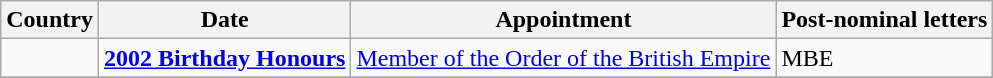<table class="wikitable">
<tr>
<th>Country</th>
<th>Date</th>
<th>Appointment</th>
<th>Post-nominal letters</th>
</tr>
<tr>
<td></td>
<td><strong><a href='#'>2002 Birthday Honours</a></strong></td>
<td><a href='#'>Member of the Order of the British Empire</a></td>
<td>MBE</td>
</tr>
<tr>
</tr>
</table>
